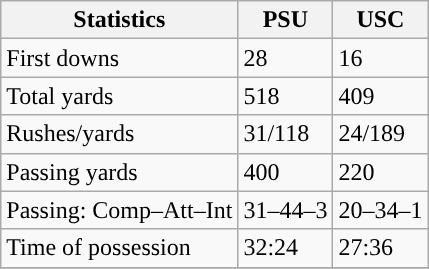<table class="wikitable" style="float: left;">
<tr>
<th>Statistics</th>
<th>PSU</th>
<th>USC</th>
</tr>
<tr>
<td>First downs</td>
<td>28</td>
<td>16</td>
</tr>
<tr>
<td>Total yards</td>
<td>518</td>
<td>409</td>
</tr>
<tr>
<td>Rushes/yards</td>
<td>31/118</td>
<td>24/189</td>
</tr>
<tr>
<td>Passing yards</td>
<td>400</td>
<td>220</td>
</tr>
<tr>
<td>Passing: Comp–Att–Int</td>
<td>31–44–3</td>
<td>20–34–1</td>
</tr>
<tr>
<td>Time of possession</td>
<td>32:24</td>
<td>27:36</td>
</tr>
<tr>
</tr>
</table>
